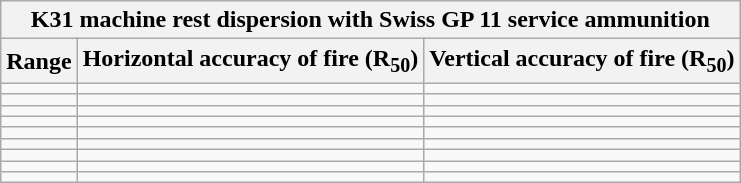<table class="wikitable" style="text-align: center;">
<tr>
<th colspan="5">K31 machine rest dispersion with Swiss GP 11 service ammunition<br></th>
</tr>
<tr>
<th>Range</th>
<th>Horizontal accuracy of fire (R<sub>50</sub>)</th>
<th>Vertical accuracy of fire (R<sub>50</sub>)</th>
</tr>
<tr>
<td></td>
<td></td>
<td></td>
</tr>
<tr>
<td></td>
<td></td>
<td></td>
</tr>
<tr>
<td></td>
<td></td>
<td></td>
</tr>
<tr>
<td></td>
<td></td>
<td></td>
</tr>
<tr>
<td></td>
<td></td>
<td></td>
</tr>
<tr>
<td></td>
<td></td>
<td></td>
</tr>
<tr>
<td></td>
<td></td>
<td></td>
</tr>
<tr>
<td></td>
<td></td>
<td></td>
</tr>
<tr>
<td></td>
<td></td>
<td></td>
</tr>
</table>
